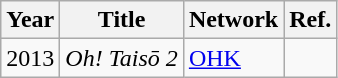<table class="wikitable">
<tr>
<th>Year</th>
<th>Title</th>
<th>Network</th>
<th>Ref.</th>
</tr>
<tr>
<td>2013</td>
<td><em>Oh! Taisō 2</em></td>
<td><a href='#'>OHK</a></td>
<td></td>
</tr>
</table>
